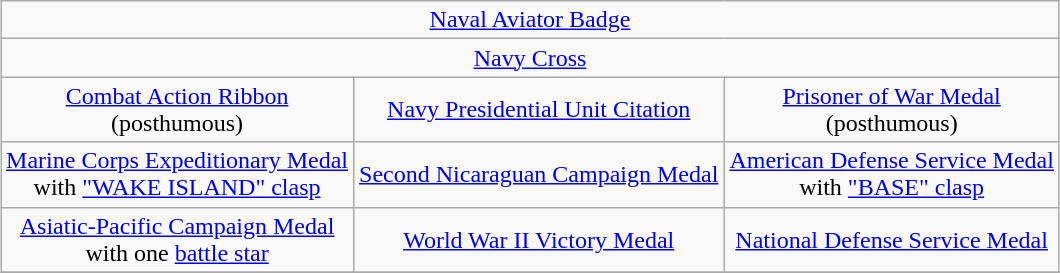<table class="wikitable" style="margin:1em auto; text-align:center;">
<tr>
<td colspan="9"><a href='#'>Naval Aviator Badge</a></td>
</tr>
<tr>
<td colspan="9"><a href='#'>Navy Cross</a></td>
</tr>
<tr>
<td colspan="3"><a href='#'>Combat Action Ribbon</a><br>(posthumous)</td>
<td colspan="3"><a href='#'>Navy Presidential Unit Citation</a></td>
<td colspan="3"><a href='#'>Prisoner of War Medal</a><br>(posthumous)</td>
</tr>
<tr>
<td colspan="3"><a href='#'>Marine Corps Expeditionary Medal</a> <br>with <a href='#'>"WAKE ISLAND" clasp</a></td>
<td colspan="3"><a href='#'>Second Nicaraguan Campaign Medal</a></td>
<td colspan="3"><a href='#'>American Defense Service Medal</a> <br>with <a href='#'>"BASE" clasp</a></td>
</tr>
<tr>
<td colspan="3"><a href='#'>Asiatic-Pacific Campaign Medal</a> <br>with one <a href='#'>battle star</a></td>
<td colspan="3"><a href='#'>World War II Victory Medal</a></td>
<td colspan="3"><a href='#'>National Defense Service Medal</a></td>
</tr>
<tr>
</tr>
</table>
